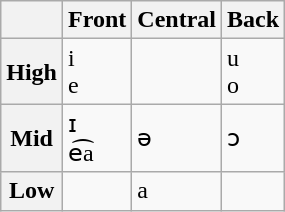<table class="wikitable">
<tr>
<th></th>
<th>Front</th>
<th>Central</th>
<th>Back</th>
</tr>
<tr>
<th>High</th>
<td>i<br>e</td>
<td></td>
<td>u<br>o</td>
</tr>
<tr>
<th>Mid</th>
<td>ɪ<br>e͡a</td>
<td>ə</td>
<td>ɔ</td>
</tr>
<tr>
<th>Low</th>
<td></td>
<td>a</td>
<td></td>
</tr>
</table>
